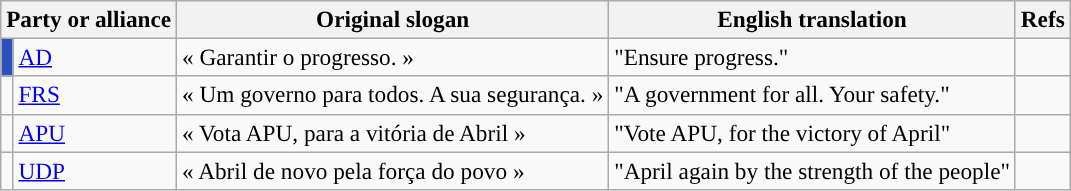<table class="wikitable" style="font-size:97%; text-align:left;">
<tr>
<th style="text-align:left;" colspan="2">Party or alliance</th>
<th>Original slogan</th>
<th>English translation</th>
<th>Refs</th>
</tr>
<tr>
<td bgcolor="#2A52BE"></td>
<td><a href='#'>AD</a></td>
<td>« Garantir o progresso. »</td>
<td>"Ensure progress."</td>
<td></td>
</tr>
<tr>
<td width="1"></td>
<td><a href='#'>FRS</a></td>
<td>« Um governo para todos. A sua segurança. »</td>
<td>"A government for all. Your safety."</td>
<td></td>
</tr>
<tr>
<td></td>
<td><a href='#'>APU</a></td>
<td>« Vota APU, para a vitória de Abril »</td>
<td>"Vote APU, for the victory of April"</td>
<td></td>
</tr>
<tr>
<td></td>
<td><a href='#'>UDP</a></td>
<td>« Abril de novo pela força do povo »</td>
<td>"April again by the strength of the people"</td>
<td></td>
</tr>
</table>
